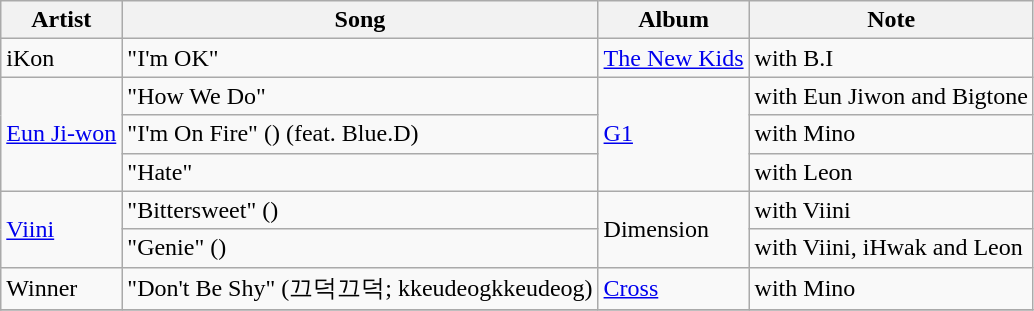<table class="wikitable sortable">
<tr>
<th>Artist</th>
<th>Song</th>
<th>Album</th>
<th>Note</th>
</tr>
<tr>
<td>iKon</td>
<td>"I'm OK"</td>
<td><a href='#'>The New Kids</a></td>
<td>with B.I</td>
</tr>
<tr>
<td rowspan=3><a href='#'>Eun Ji-won</a></td>
<td>"How We Do"</td>
<td rowspan=3><a href='#'>G1</a></td>
<td>with Eun Jiwon and Bigtone</td>
</tr>
<tr>
<td>"I'm On Fire" () (feat. Blue.D)</td>
<td>with Mino</td>
</tr>
<tr>
<td>"Hate"</td>
<td>with Leon</td>
</tr>
<tr>
<td rowspan=2><a href='#'>Viini</a></td>
<td>"Bittersweet" ()</td>
<td rowspan=2>Dimension</td>
<td>with Viini</td>
</tr>
<tr>
<td>"Genie" ()</td>
<td>with Viini, iHwak and Leon</td>
</tr>
<tr>
<td>Winner</td>
<td>"Don't Be Shy" (끄덕끄덕; kkeudeogkkeudeog)</td>
<td><a href='#'>Cross</a></td>
<td>with Mino</td>
</tr>
<tr>
</tr>
</table>
